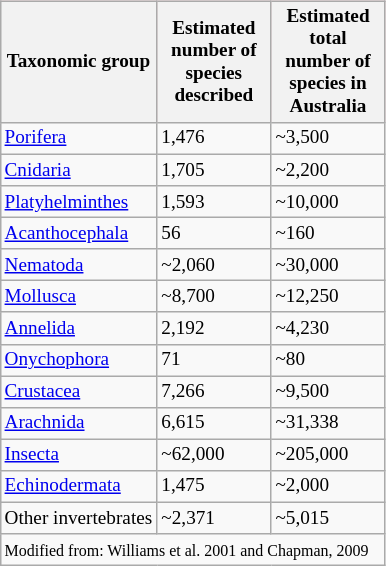<table class="wikitable" style="margin:1em; font-size:80%; float:right;">
<tr style="background:pink;">
<th>Taxonomic group</th>
<th width="70">Estimated number of species described</th>
<th width="70">Estimated total number of species in Australia</th>
</tr>
<tr>
<td><a href='#'>Porifera</a></td>
<td>1,476</td>
<td>~3,500</td>
</tr>
<tr>
<td><a href='#'>Cnidaria</a></td>
<td>1,705</td>
<td>~2,200</td>
</tr>
<tr>
<td><a href='#'>Platyhelminthes</a></td>
<td>1,593</td>
<td>~10,000</td>
</tr>
<tr>
<td><a href='#'>Acanthocephala</a></td>
<td>56</td>
<td>~160</td>
</tr>
<tr>
<td><a href='#'>Nematoda</a></td>
<td>~2,060</td>
<td>~30,000</td>
</tr>
<tr>
<td><a href='#'>Mollusca</a></td>
<td>~8,700</td>
<td>~12,250</td>
</tr>
<tr>
<td><a href='#'>Annelida</a></td>
<td>2,192</td>
<td>~4,230</td>
</tr>
<tr>
<td><a href='#'>Onychophora</a></td>
<td>71</td>
<td>~80</td>
</tr>
<tr>
<td><a href='#'>Crustacea</a></td>
<td>7,266</td>
<td>~9,500</td>
</tr>
<tr>
<td><a href='#'>Arachnida</a></td>
<td>6,615</td>
<td>~31,338</td>
</tr>
<tr>
<td><a href='#'>Insecta</a></td>
<td>~62,000</td>
<td>~205,000</td>
</tr>
<tr>
<td><a href='#'>Echinodermata</a></td>
<td>1,475</td>
<td>~2,000</td>
</tr>
<tr>
<td>Other invertebrates</td>
<td>~2,371</td>
<td>~5,015</td>
</tr>
<tr>
<td colspan="3"><small>Modified from: Williams et al. 2001 and Chapman, 2009</small></td>
</tr>
</table>
